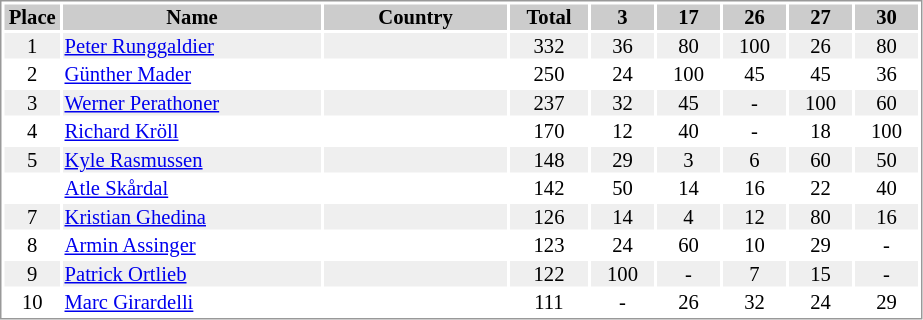<table border="0" style="border: 1px solid #999; background-color:#FFFFFF; text-align:center; font-size:86%; line-height:15px;">
<tr align="center" bgcolor="#CCCCCC">
<th width=35>Place</th>
<th width=170>Name</th>
<th width=120>Country</th>
<th width=50>Total</th>
<th width=40>3</th>
<th width=40>17</th>
<th width=40>26</th>
<th width=40>27</th>
<th width=40>30</th>
</tr>
<tr bgcolor="#EFEFEF">
<td>1</td>
<td align="left"><a href='#'>Peter Runggaldier</a></td>
<td align="left"></td>
<td>332</td>
<td>36</td>
<td>80</td>
<td>100</td>
<td>26</td>
<td>80</td>
</tr>
<tr>
<td>2</td>
<td align="left"><a href='#'>Günther Mader</a></td>
<td align="left"></td>
<td>250</td>
<td>24</td>
<td>100</td>
<td>45</td>
<td>45</td>
<td>36</td>
</tr>
<tr bgcolor="#EFEFEF">
<td>3</td>
<td align="left"><a href='#'>Werner Perathoner</a></td>
<td align="left"></td>
<td>237</td>
<td>32</td>
<td>45</td>
<td>-</td>
<td>100</td>
<td>60</td>
</tr>
<tr>
<td>4</td>
<td align="left"><a href='#'>Richard Kröll</a></td>
<td align="left"></td>
<td>170</td>
<td>12</td>
<td>40</td>
<td>-</td>
<td>18</td>
<td>100</td>
</tr>
<tr bgcolor="#EFEFEF">
<td>5</td>
<td align="left"><a href='#'>Kyle Rasmussen</a></td>
<td align="left"></td>
<td>148</td>
<td>29</td>
<td>3</td>
<td>6</td>
<td>60</td>
<td>50</td>
</tr>
<tr>
<td></td>
<td align="left"><a href='#'>Atle Skårdal</a></td>
<td align="left"></td>
<td>142</td>
<td>50</td>
<td>14</td>
<td>16</td>
<td>22</td>
<td>40</td>
</tr>
<tr bgcolor="#EFEFEF">
<td>7</td>
<td align="left"><a href='#'>Kristian Ghedina</a></td>
<td align="left"></td>
<td>126</td>
<td>14</td>
<td>4</td>
<td>12</td>
<td>80</td>
<td>16</td>
</tr>
<tr>
<td>8</td>
<td align="left"><a href='#'>Armin Assinger</a></td>
<td align="left"></td>
<td>123</td>
<td>24</td>
<td>60</td>
<td>10</td>
<td>29</td>
<td>-</td>
</tr>
<tr bgcolor="#EFEFEF">
<td>9</td>
<td align="left"><a href='#'>Patrick Ortlieb</a></td>
<td align="left"></td>
<td>122</td>
<td>100</td>
<td>-</td>
<td>7</td>
<td>15</td>
<td>-</td>
</tr>
<tr>
<td>10</td>
<td align="left"><a href='#'>Marc Girardelli</a></td>
<td align="left"></td>
<td>111</td>
<td>-</td>
<td>26</td>
<td>32</td>
<td>24</td>
<td>29</td>
</tr>
</table>
